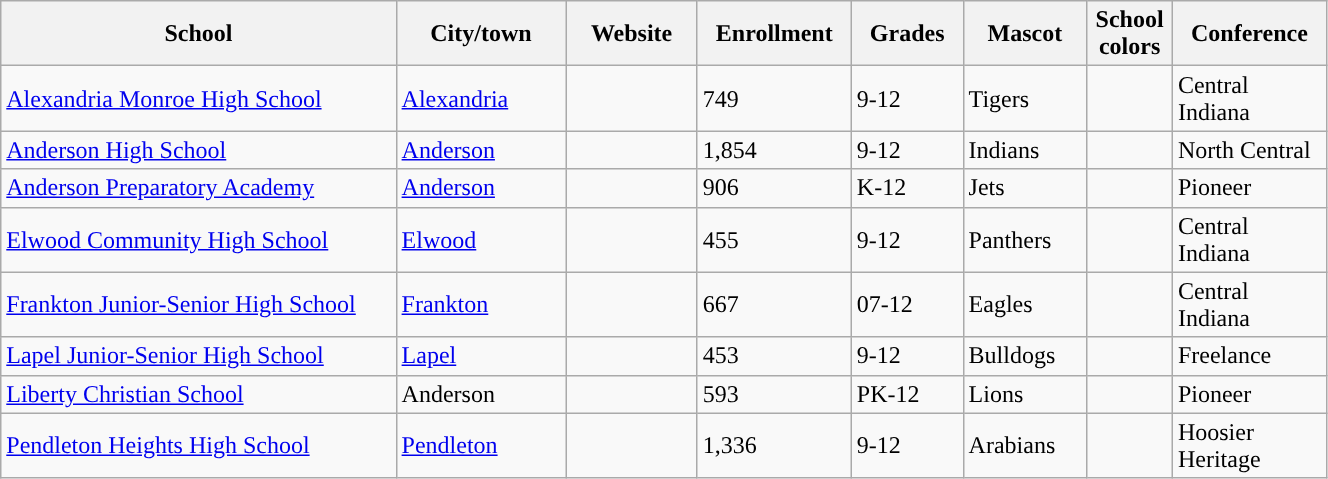<table class="wikitable sortable" width="70%">
<tr>
<th width="20%">School</th>
<th width="08%">City/town</th>
<th width="06%">Website</th>
<th width="04%">Enrollment</th>
<th width="04%">Grades</th>
<th width="04%">Mascot</th>
<th width=01%>School colors</th>
<th width="04%">Conference</th>
</tr>
<tr>
<td><a href='#'>Alexandria Monroe High School</a></td>
<td><a href='#'>Alexandria</a></td>
<td></td>
<td>749</td>
<td>9-12</td>
<td>Tigers</td>
<td> </td>
<td>Central Indiana</td>
</tr>
<tr>
<td><a href='#'>Anderson High School</a></td>
<td><a href='#'>Anderson</a></td>
<td></td>
<td>1,854</td>
<td>9-12</td>
<td>Indians</td>
<td> </td>
<td>North Central</td>
</tr>
<tr>
<td><a href='#'>Anderson Preparatory Academy</a></td>
<td><a href='#'>Anderson</a></td>
<td></td>
<td>906</td>
<td>K-12</td>
<td>Jets</td>
<td> </td>
<td>Pioneer</td>
</tr>
<tr>
<td><a href='#'>Elwood Community High School</a></td>
<td><a href='#'>Elwood</a></td>
<td></td>
<td>455</td>
<td>9-12</td>
<td>Panthers</td>
<td>  </td>
<td>Central Indiana</td>
</tr>
<tr>
<td><a href='#'>Frankton Junior-Senior High School</a></td>
<td><a href='#'>Frankton</a></td>
<td></td>
<td>667</td>
<td>07-12</td>
<td>Eagles</td>
<td> </td>
<td>Central Indiana</td>
</tr>
<tr>
<td><a href='#'>Lapel Junior-Senior High School</a></td>
<td><a href='#'>Lapel</a></td>
<td></td>
<td>453</td>
<td>9-12</td>
<td>Bulldogs</td>
<td>  </td>
<td>Freelance</td>
</tr>
<tr>
<td><a href='#'>Liberty Christian School</a></td>
<td>Anderson</td>
<td></td>
<td>593</td>
<td>PK-12</td>
<td>Lions</td>
<td> </td>
<td>Pioneer</td>
</tr>
<tr>
<td><a href='#'>Pendleton Heights High School</a></td>
<td><a href='#'>Pendleton</a></td>
<td></td>
<td>1,336</td>
<td>9-12</td>
<td>Arabians</td>
<td> </td>
<td>Hoosier Heritage</td>
</tr>
</table>
